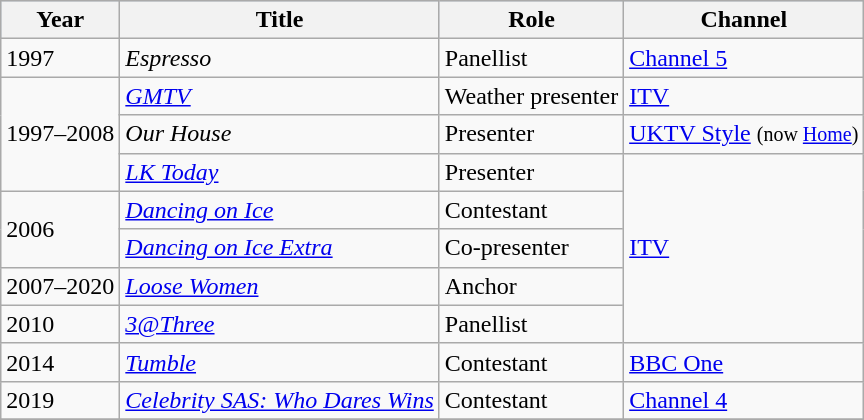<table class="wikitable">
<tr style="background:#b0c4de; text-align:center;">
<th>Year</th>
<th>Title</th>
<th>Role</th>
<th>Channel</th>
</tr>
<tr>
<td>1997</td>
<td><em>Espresso</em></td>
<td>Panellist</td>
<td><a href='#'>Channel 5</a></td>
</tr>
<tr>
<td rowspan=3>1997–2008</td>
<td><em><a href='#'>GMTV</a></em></td>
<td>Weather presenter</td>
<td><a href='#'>ITV</a></td>
</tr>
<tr>
<td><em>Our House</em></td>
<td>Presenter</td>
<td><a href='#'>UKTV Style</a> <small>(now <a href='#'>Home</a>)</small></td>
</tr>
<tr>
<td><em><a href='#'>LK Today</a></em></td>
<td>Presenter</td>
<td rowspan=5><a href='#'>ITV</a></td>
</tr>
<tr>
<td rowspan=2>2006</td>
<td><em><a href='#'>Dancing on Ice</a></em></td>
<td>Contestant</td>
</tr>
<tr>
<td><em><a href='#'>Dancing on Ice Extra</a></em></td>
<td>Co-presenter</td>
</tr>
<tr>
<td>2007–2020</td>
<td><em><a href='#'>Loose Women</a></em></td>
<td>Anchor</td>
</tr>
<tr>
<td>2010</td>
<td><em><a href='#'>3@Three</a></em></td>
<td>Panellist</td>
</tr>
<tr>
<td>2014</td>
<td><em><a href='#'>Tumble</a></em></td>
<td>Contestant</td>
<td><a href='#'>BBC One</a></td>
</tr>
<tr>
<td>2019</td>
<td><em><a href='#'>Celebrity SAS: Who Dares Wins</a></em></td>
<td>Contestant</td>
<td><a href='#'>Channel 4</a></td>
</tr>
<tr>
</tr>
</table>
